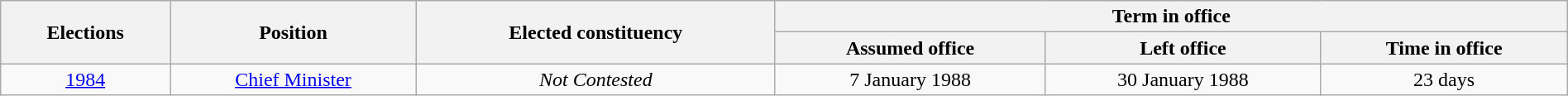<table class="wikitable" style="width:100%; text-align:center">
<tr>
<th rowspan=2>Elections</th>
<th rowspan=2>Position</th>
<th rowspan=2>Elected constituency</th>
<th colspan=3>Term in office</th>
</tr>
<tr>
<th>Assumed office</th>
<th>Left office</th>
<th>Time in office</th>
</tr>
<tr>
<td><a href='#'>1984</a></td>
<td><a href='#'>Chief Minister</a></td>
<td><em>Not Contested</em></td>
<td>7 January 1988</td>
<td>30 January 1988</td>
<td>23 days</td>
</tr>
</table>
